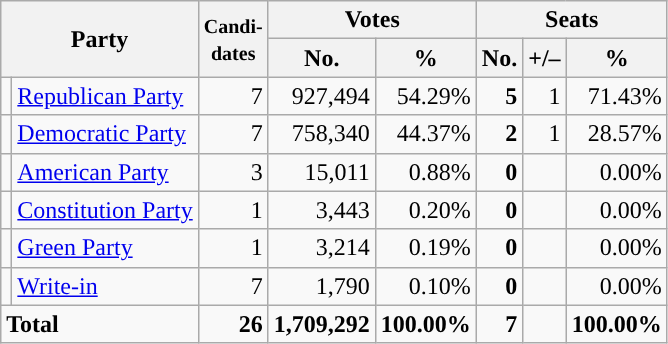<table class="wikitable" style="font-size:100%; text-align:right;">
<tr>
<th colspan=2 rowspan=2>Party</th>
<th rowspan=2><small>Candi-<br>dates</small></th>
<th colspan=2>Votes</th>
<th colspan=3>Seats</th>
</tr>
<tr>
<th>No.</th>
<th>%</th>
<th>No.</th>
<th>+/–</th>
<th>%</th>
</tr>
<tr>
<td style="background:"></td>
<td align=left><a href='#'>Republican Party</a></td>
<td>7</td>
<td>927,494</td>
<td>54.29%</td>
<td><strong>5</strong></td>
<td>1</td>
<td>71.43%</td>
</tr>
<tr>
<td style="background:"></td>
<td align=left><a href='#'>Democratic Party</a></td>
<td>7</td>
<td>758,340</td>
<td>44.37%</td>
<td><strong>2</strong></td>
<td>1</td>
<td>28.57%</td>
</tr>
<tr>
<td style="background:"></td>
<td align=left><a href='#'>American Party</a></td>
<td>3</td>
<td>15,011</td>
<td>0.88%</td>
<td><strong>0</strong></td>
<td></td>
<td>0.00%</td>
</tr>
<tr>
<td style="background:"></td>
<td align=left><a href='#'>Constitution Party</a></td>
<td>1</td>
<td>3,443</td>
<td>0.20%</td>
<td><strong>0</strong></td>
<td></td>
<td>0.00%</td>
</tr>
<tr>
<td style="background:"></td>
<td align=left><a href='#'>Green Party</a></td>
<td>1</td>
<td>3,214</td>
<td>0.19%</td>
<td><strong>0</strong></td>
<td></td>
<td>0.00%</td>
</tr>
<tr>
<td style="background:"></td>
<td align=left><a href='#'>Write-in</a></td>
<td>7</td>
<td>1,790</td>
<td>0.10%</td>
<td><strong>0</strong></td>
<td></td>
<td>0.00%</td>
</tr>
<tr style="font-weight:bold">
<td colspan=2 align=left>Total</td>
<td>26</td>
<td>1,709,292</td>
<td>100.00%</td>
<td>7</td>
<td></td>
<td>100.00%</td>
</tr>
</table>
